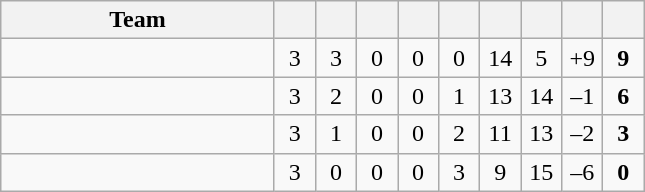<table class="wikitable" style="text-align: center;">
<tr>
<th style="width:175px;">Team</th>
<th width="20"></th>
<th width="20"></th>
<th width="20"></th>
<th width="20"></th>
<th width="20"></th>
<th width="20"></th>
<th width="20"></th>
<th width="20"></th>
<th width="20"></th>
</tr>
<tr -bgcolor=#ccccff>
<td align=left></td>
<td>3</td>
<td>3</td>
<td>0</td>
<td>0</td>
<td>0</td>
<td>14</td>
<td>5</td>
<td>+9</td>
<td><strong>9</strong></td>
</tr>
<tr>
<td align=left></td>
<td>3</td>
<td>2</td>
<td>0</td>
<td>0</td>
<td>1</td>
<td>13</td>
<td>14</td>
<td>–1</td>
<td><strong>6</strong></td>
</tr>
<tr>
<td align=left></td>
<td>3</td>
<td>1</td>
<td>0</td>
<td>0</td>
<td>2</td>
<td>11</td>
<td>13</td>
<td>–2</td>
<td><strong>3</strong></td>
</tr>
<tr>
<td align=left></td>
<td>3</td>
<td>0</td>
<td>0</td>
<td>0</td>
<td>3</td>
<td>9</td>
<td>15</td>
<td>–6</td>
<td><strong>0</strong></td>
</tr>
</table>
